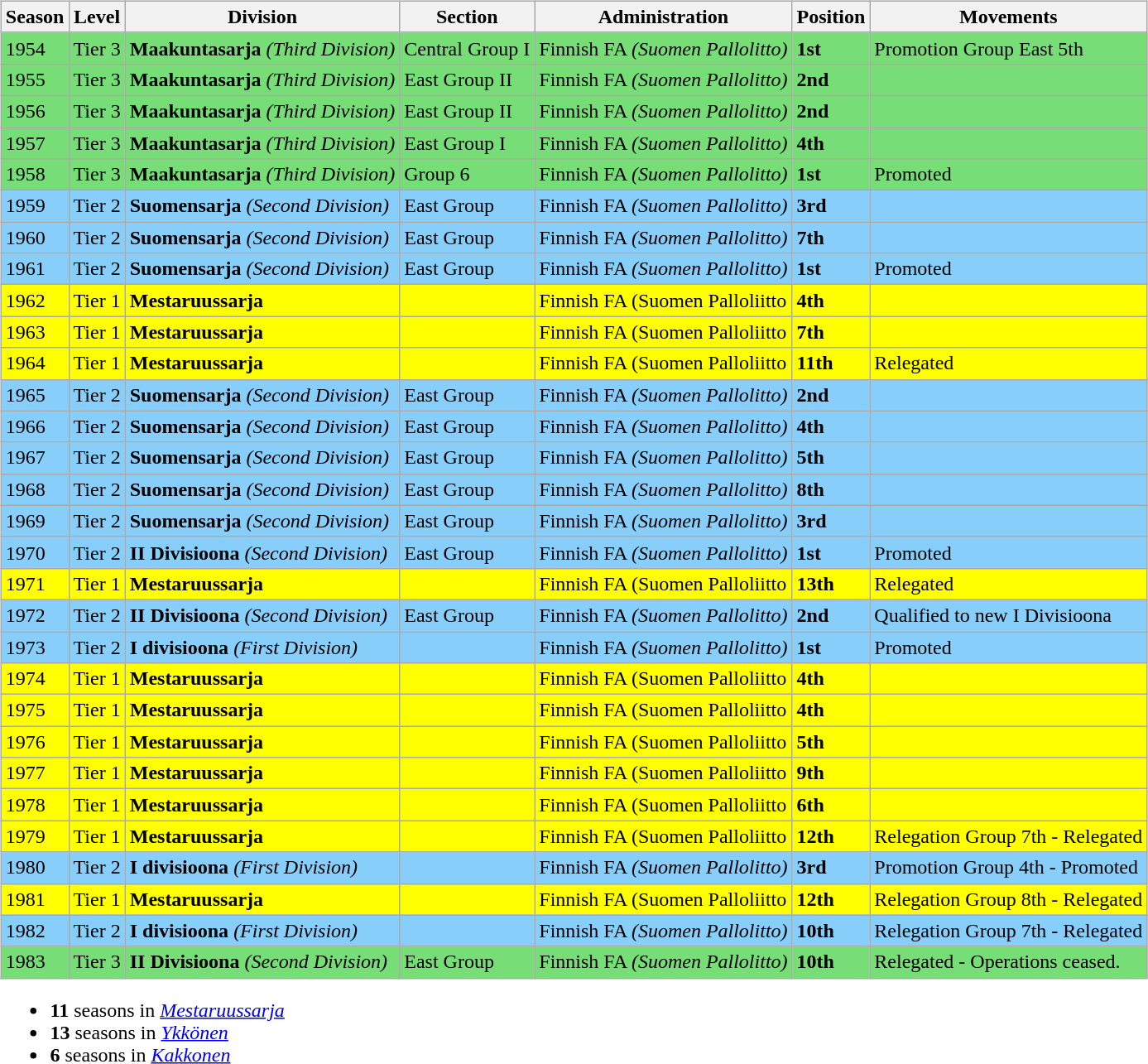<table>
<tr>
<td valign="top" width=0%><br><table class="wikitable">
<tr style="background:#f0f6fa;">
<th><strong>Season</strong></th>
<th><strong>Level</strong></th>
<th><strong>Division</strong></th>
<th><strong>Section</strong></th>
<th><strong>Administration</strong></th>
<th><strong>Position</strong></th>
<th><strong>Movements</strong></th>
</tr>
<tr>
<td style="background:#77DD77;">1954</td>
<td style="background:#77DD77;">Tier 3</td>
<td style="background:#77DD77;"><strong>Maakuntasarja</strong> <em>(Third Division)</em></td>
<td style="background:#77DD77;">Central Group I</td>
<td style="background:#77DD77;">Finnish FA <em>(Suomen Pallolitto)</em></td>
<td style="background:#77DD77;"><strong>1st</strong></td>
<td style="background:#77DD77;">Promotion Group East 5th</td>
</tr>
<tr>
<td style="background:#77DD77;">1955</td>
<td style="background:#77DD77;">Tier 3</td>
<td style="background:#77DD77;"><strong>Maakuntasarja</strong> <em>(Third Division)</em></td>
<td style="background:#77DD77;">East Group II</td>
<td style="background:#77DD77;">Finnish FA <em>(Suomen Pallolitto)</em></td>
<td style="background:#77DD77;"><strong>2nd</strong></td>
<td style="background:#77DD77;"></td>
</tr>
<tr>
<td style="background:#77DD77;">1956</td>
<td style="background:#77DD77;">Tier 3</td>
<td style="background:#77DD77;"><strong>Maakuntasarja</strong> <em>(Third Division)</em></td>
<td style="background:#77DD77;">East Group II</td>
<td style="background:#77DD77;">Finnish FA <em>(Suomen Pallolitto)</em></td>
<td style="background:#77DD77;"><strong>2nd</strong></td>
<td style="background:#77DD77;"></td>
</tr>
<tr>
<td style="background:#77DD77;">1957</td>
<td style="background:#77DD77;">Tier 3</td>
<td style="background:#77DD77;"><strong>Maakuntasarja</strong> <em>(Third Division)</em></td>
<td style="background:#77DD77;">East Group I</td>
<td style="background:#77DD77;">Finnish FA <em>(Suomen Pallolitto)</em></td>
<td style="background:#77DD77;"><strong>4th</strong></td>
<td style="background:#77DD77;"></td>
</tr>
<tr>
<td style="background:#77DD77;">1958</td>
<td style="background:#77DD77;">Tier 3</td>
<td style="background:#77DD77;"><strong>Maakuntasarja</strong> <em>(Third Division)</em></td>
<td style="background:#77DD77;">Group 6</td>
<td style="background:#77DD77;">Finnish FA <em>(Suomen Pallolitto)</em></td>
<td style="background:#77DD77;"><strong>1st</strong></td>
<td style="background:#77DD77;">Promoted</td>
</tr>
<tr>
<td style="background:#87CEFA;">1959</td>
<td style="background:#87CEFA;">Tier 2</td>
<td style="background:#87CEFA;"><strong>Suomensarja</strong> <em>(Second Division)</em></td>
<td style="background:#87CEFA;">East Group</td>
<td style="background:#87CEFA;">Finnish FA <em>(Suomen Pallolitto)</em></td>
<td style="background:#87CEFA;"><strong>3rd</strong></td>
<td style="background:#87CEFA;"></td>
</tr>
<tr>
<td style="background:#87CEFA;">1960</td>
<td style="background:#87CEFA;">Tier 2</td>
<td style="background:#87CEFA;"><strong>Suomensarja</strong> <em>(Second Division)</em></td>
<td style="background:#87CEFA;">East Group</td>
<td style="background:#87CEFA;">Finnish FA <em>(Suomen Pallolitto)</em></td>
<td style="background:#87CEFA;"><strong>7th</strong></td>
<td style="background:#87CEFA;"></td>
</tr>
<tr>
<td style="background:#87CEFA;">1961</td>
<td style="background:#87CEFA;">Tier 2</td>
<td style="background:#87CEFA;"><strong>Suomensarja</strong> <em>(Second Division)</em></td>
<td style="background:#87CEFA;">East Group</td>
<td style="background:#87CEFA;">Finnish FA <em>(Suomen Pallolitto)</em></td>
<td style="background:#87CEFA;"><strong>1st</strong></td>
<td style="background:#87CEFA;">Promoted</td>
</tr>
<tr>
<td style="background:#FFFF00;">1962</td>
<td style="background:#FFFF00;">Tier 1</td>
<td style="background:#FFFF00;"><strong>Mestaruussarja</strong></td>
<td style="background:#FFFF00;"></td>
<td style="background:#FFFF00;">Finnish FA (Suomen Palloliitto</td>
<td style="background:#FFFF00;"><strong>4th</strong></td>
<td style="background:#FFFF00;"></td>
</tr>
<tr>
<td style="background:#FFFF00;">1963</td>
<td style="background:#FFFF00;">Tier 1</td>
<td style="background:#FFFF00;"><strong>Mestaruussarja</strong></td>
<td style="background:#FFFF00;"></td>
<td style="background:#FFFF00;">Finnish FA (Suomen Palloliitto</td>
<td style="background:#FFFF00;"><strong>7th</strong></td>
<td style="background:#FFFF00;"></td>
</tr>
<tr>
<td style="background:#FFFF00;">1964</td>
<td style="background:#FFFF00;">Tier 1</td>
<td style="background:#FFFF00;"><strong>Mestaruussarja</strong></td>
<td style="background:#FFFF00;"></td>
<td style="background:#FFFF00;">Finnish FA (Suomen Palloliitto</td>
<td style="background:#FFFF00;"><strong>11th</strong></td>
<td style="background:#FFFF00;">Relegated</td>
</tr>
<tr>
<td style="background:#87CEFA;">1965</td>
<td style="background:#87CEFA;">Tier 2</td>
<td style="background:#87CEFA;"><strong>Suomensarja</strong> <em>(Second Division)</em></td>
<td style="background:#87CEFA;">East Group</td>
<td style="background:#87CEFA;">Finnish FA <em>(Suomen Pallolitto)</em></td>
<td style="background:#87CEFA;"><strong>2nd</strong></td>
<td style="background:#87CEFA;"></td>
</tr>
<tr>
<td style="background:#87CEFA;">1966</td>
<td style="background:#87CEFA;">Tier 2</td>
<td style="background:#87CEFA;"><strong>Suomensarja</strong> <em>(Second Division)</em></td>
<td style="background:#87CEFA;">East Group</td>
<td style="background:#87CEFA;">Finnish FA <em>(Suomen Pallolitto)</em></td>
<td style="background:#87CEFA;"><strong>4th</strong></td>
<td style="background:#87CEFA;"></td>
</tr>
<tr>
<td style="background:#87CEFA;">1967</td>
<td style="background:#87CEFA;">Tier 2</td>
<td style="background:#87CEFA;"><strong>Suomensarja</strong> <em>(Second Division)</em></td>
<td style="background:#87CEFA;">East Group</td>
<td style="background:#87CEFA;">Finnish FA <em>(Suomen Pallolitto)</em></td>
<td style="background:#87CEFA;"><strong>5th</strong></td>
<td style="background:#87CEFA;"></td>
</tr>
<tr>
<td style="background:#87CEFA;">1968</td>
<td style="background:#87CEFA;">Tier 2</td>
<td style="background:#87CEFA;"><strong>Suomensarja</strong> <em>(Second Division)</em></td>
<td style="background:#87CEFA;">East Group</td>
<td style="background:#87CEFA;">Finnish FA <em>(Suomen Pallolitto)</em></td>
<td style="background:#87CEFA;"><strong>8th</strong></td>
<td style="background:#87CEFA;"></td>
</tr>
<tr>
<td style="background:#87CEFA;">1969</td>
<td style="background:#87CEFA;">Tier 2</td>
<td style="background:#87CEFA;"><strong>Suomensarja</strong> <em>(Second Division)</em></td>
<td style="background:#87CEFA;">East Group</td>
<td style="background:#87CEFA;">Finnish FA <em>(Suomen Pallolitto)</em></td>
<td style="background:#87CEFA;"><strong>3rd</strong></td>
<td style="background:#87CEFA;"></td>
</tr>
<tr>
<td style="background:#87CEFA;">1970</td>
<td style="background:#87CEFA;">Tier 2</td>
<td style="background:#87CEFA;"><strong>II Divisioona</strong> <em>(Second Division)</em></td>
<td style="background:#87CEFA;">East Group</td>
<td style="background:#87CEFA;">Finnish FA <em>(Suomen Pallolitto)</em></td>
<td style="background:#87CEFA;"><strong>1st</strong></td>
<td style="background:#87CEFA;">Promoted</td>
</tr>
<tr>
<td style="background:#FFFF00;">1971</td>
<td style="background:#FFFF00;">Tier 1</td>
<td style="background:#FFFF00;"><strong>Mestaruussarja</strong></td>
<td style="background:#FFFF00;"></td>
<td style="background:#FFFF00;">Finnish FA (Suomen Palloliitto</td>
<td style="background:#FFFF00;"><strong>13th</strong></td>
<td style="background:#FFFF00;">Relegated</td>
</tr>
<tr>
<td style="background:#87CEFA;">1972</td>
<td style="background:#87CEFA;">Tier 2</td>
<td style="background:#87CEFA;"><strong>II Divisioona</strong> <em>(Second Division)</em></td>
<td style="background:#87CEFA;">East Group</td>
<td style="background:#87CEFA;">Finnish FA <em>(Suomen Pallolitto)</em></td>
<td style="background:#87CEFA;"><strong>2nd</strong></td>
<td style="background:#87CEFA;">Qualified to new I Divisioona</td>
</tr>
<tr>
<td style="background:#87CEFA;">1973</td>
<td style="background:#87CEFA;">Tier 2</td>
<td style="background:#87CEFA;"><strong>I divisioona</strong> <em>(First Division)</em></td>
<td style="background:#87CEFA;"></td>
<td style="background:#87CEFA;">Finnish FA <em>(Suomen Pallolitto)</em></td>
<td style="background:#87CEFA;"><strong>1st</strong></td>
<td style="background:#87CEFA;">Promoted</td>
</tr>
<tr>
<td style="background:#FFFF00;">1974</td>
<td style="background:#FFFF00;">Tier 1</td>
<td style="background:#FFFF00;"><strong>Mestaruussarja</strong></td>
<td style="background:#FFFF00;"></td>
<td style="background:#FFFF00;">Finnish FA (Suomen Palloliitto</td>
<td style="background:#FFFF00;"><strong>4th</strong></td>
<td style="background:#FFFF00;"></td>
</tr>
<tr>
<td style="background:#FFFF00;">1975</td>
<td style="background:#FFFF00;">Tier 1</td>
<td style="background:#FFFF00;"><strong>Mestaruussarja</strong></td>
<td style="background:#FFFF00;"></td>
<td style="background:#FFFF00;">Finnish FA (Suomen Palloliitto</td>
<td style="background:#FFFF00;"><strong>4th</strong></td>
<td style="background:#FFFF00;"></td>
</tr>
<tr>
<td style="background:#FFFF00;">1976</td>
<td style="background:#FFFF00;">Tier 1</td>
<td style="background:#FFFF00;"><strong>Mestaruussarja</strong></td>
<td style="background:#FFFF00;"></td>
<td style="background:#FFFF00;">Finnish FA (Suomen Palloliitto</td>
<td style="background:#FFFF00;"><strong>5th</strong></td>
<td style="background:#FFFF00;"></td>
</tr>
<tr>
<td style="background:#FFFF00;">1977</td>
<td style="background:#FFFF00;">Tier 1</td>
<td style="background:#FFFF00;"><strong>Mestaruussarja</strong></td>
<td style="background:#FFFF00;"></td>
<td style="background:#FFFF00;">Finnish FA (Suomen Palloliitto</td>
<td style="background:#FFFF00;"><strong>9th</strong></td>
<td style="background:#FFFF00;"></td>
</tr>
<tr>
<td style="background:#FFFF00;">1978</td>
<td style="background:#FFFF00;">Tier 1</td>
<td style="background:#FFFF00;"><strong>Mestaruussarja</strong></td>
<td style="background:#FFFF00;"></td>
<td style="background:#FFFF00;">Finnish FA (Suomen Palloliitto</td>
<td style="background:#FFFF00;"><strong>6th</strong></td>
<td style="background:#FFFF00;"></td>
</tr>
<tr>
<td style="background:#FFFF00;">1979</td>
<td style="background:#FFFF00;">Tier 1</td>
<td style="background:#FFFF00;"><strong>Mestaruussarja</strong></td>
<td style="background:#FFFF00;"></td>
<td style="background:#FFFF00;">Finnish FA (Suomen Palloliitto</td>
<td style="background:#FFFF00;"><strong>12th</strong></td>
<td style="background:#FFFF00;">Relegation Group 7th - Relegated</td>
</tr>
<tr>
<td style="background:#87CEFA;">1980</td>
<td style="background:#87CEFA;">Tier 2</td>
<td style="background:#87CEFA;"><strong>I divisioona</strong> <em>(First Division)</em></td>
<td style="background:#87CEFA;"></td>
<td style="background:#87CEFA;">Finnish FA <em>(Suomen Pallolitto)</em></td>
<td style="background:#87CEFA;"><strong>3rd</strong></td>
<td style="background:#87CEFA;">Promotion Group 4th - Promoted</td>
</tr>
<tr>
<td style="background:#FFFF00;">1981</td>
<td style="background:#FFFF00;">Tier 1</td>
<td style="background:#FFFF00;"><strong>Mestaruussarja</strong></td>
<td style="background:#FFFF00;"></td>
<td style="background:#FFFF00;">Finnish FA (Suomen Palloliitto</td>
<td style="background:#FFFF00;"><strong>12th</strong></td>
<td style="background:#FFFF00;">Relegation Group 8th - Relegated</td>
</tr>
<tr>
<td style="background:#87CEFA;">1982</td>
<td style="background:#87CEFA;">Tier 2</td>
<td style="background:#87CEFA;"><strong>I divisioona</strong> <em>(First Division)</em></td>
<td style="background:#87CEFA;"></td>
<td style="background:#87CEFA;">Finnish FA <em>(Suomen Pallolitto)</em></td>
<td style="background:#87CEFA;"><strong>10th</strong></td>
<td style="background:#87CEFA;">Relegation Group 7th - Relegated</td>
</tr>
<tr>
<td style="background:#77DD77;">1983</td>
<td style="background:#77DD77;">Tier 3</td>
<td style="background:#77DD77;"><strong>II Divisioona</strong> <em>(Second Division)</em></td>
<td style="background:#77DD77;">East Group</td>
<td style="background:#77DD77;">Finnish FA <em>(Suomen Pallolitto)</em></td>
<td style="background:#77DD77;"><strong>10th</strong></td>
<td style="background:#77DD77;">Relegated - Operations ceased.</td>
</tr>
</table>
<ul><li><strong>11</strong> seasons in <em><a href='#'>Mestaruussarja</a></em></li><li><strong>13</strong> seasons in <em><a href='#'>Ykkönen</a></em></li><li><strong>6</strong> seasons in <em><a href='#'>Kakkonen</a></em></li></ul></td>
</tr>
</table>
